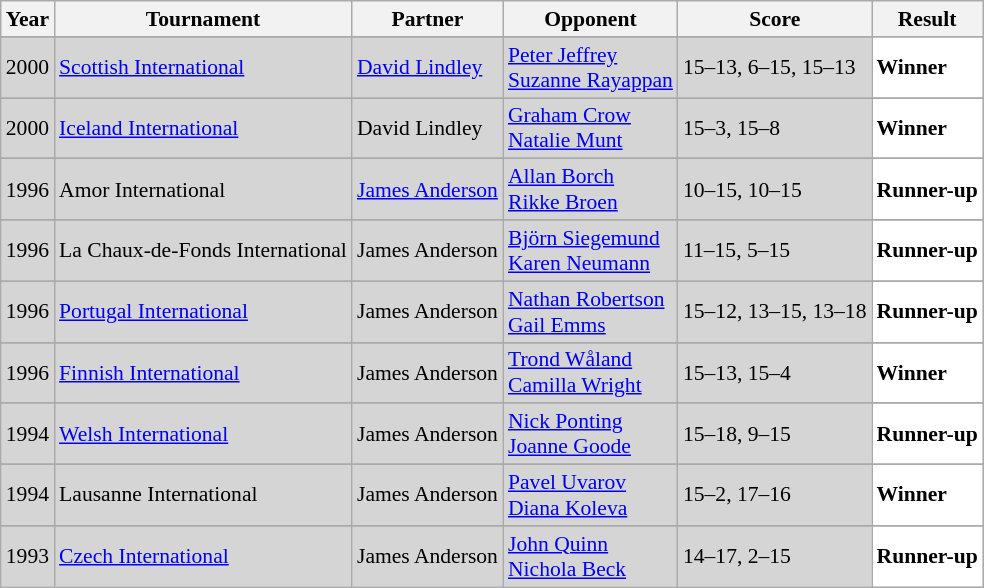<table class="sortable wikitable" style="font-size: 90%;">
<tr>
<th>Year</th>
<th>Tournament</th>
<th>Partner</th>
<th>Opponent</th>
<th>Score</th>
<th>Result</th>
</tr>
<tr>
</tr>
<tr style="background:#D5D5D5">
<td align="center">2000</td>
<td align="left"><a href='#'>Scottish International</a></td>
<td align="left"> <a href='#'>David Lindley</a></td>
<td align="left"> <a href='#'>Peter Jeffrey</a><br> <a href='#'>Suzanne Rayappan</a></td>
<td align="left">15–13, 6–15, 15–13</td>
<td style="text-align:left; background:white"> <strong>Winner</strong></td>
</tr>
<tr>
</tr>
<tr style="background:#D5D5D5">
<td align="center">2000</td>
<td align="left"><a href='#'>Iceland International</a></td>
<td align="left"> David Lindley</td>
<td align="left"> <a href='#'>Graham Crow</a> <br>  <a href='#'>Natalie Munt</a></td>
<td align="left">15–3, 15–8</td>
<td style="text-align:left; background:white"> <strong>Winner</strong></td>
</tr>
<tr>
</tr>
<tr style="background:#D5D5D5">
<td align="center">1996</td>
<td align="left">Amor International</td>
<td align="left"> <a href='#'>James Anderson</a></td>
<td align="left"> <a href='#'>Allan Borch</a> <br>  <a href='#'>Rikke Broen</a></td>
<td align="left">10–15, 10–15</td>
<td style="text-align:left; background:white"> <strong>Runner-up</strong></td>
</tr>
<tr>
</tr>
<tr style="background:#D5D5D5">
<td align="center">1996</td>
<td align="left">La Chaux-de-Fonds International</td>
<td align="left"> James Anderson</td>
<td align="left"> <a href='#'>Björn Siegemund</a> <br>  <a href='#'>Karen Neumann</a></td>
<td align="left">11–15, 5–15</td>
<td style="text-align:left; background:white"> <strong>Runner-up</strong></td>
</tr>
<tr>
</tr>
<tr style="background:#D5D5D5">
<td align="center">1996</td>
<td align="left"><a href='#'>Portugal International</a></td>
<td align="left"> James Anderson</td>
<td align="left"> <a href='#'>Nathan Robertson</a> <br>  <a href='#'>Gail Emms</a></td>
<td align="left">15–12, 13–15, 13–18</td>
<td style="text-align:left; background:white"> <strong>Runner-up</strong></td>
</tr>
<tr>
</tr>
<tr style="background:#D5D5D5">
<td align="center">1996</td>
<td align="left"><a href='#'>Finnish International</a></td>
<td align="left"> James Anderson</td>
<td align="left"> <a href='#'>Trond Wåland</a> <br>  <a href='#'>Camilla Wright</a></td>
<td align="left">15–13, 15–4</td>
<td style="text-align:left; background:white"> <strong>Winner</strong></td>
</tr>
<tr>
</tr>
<tr style="background:#D5D5D5">
<td align="center">1994</td>
<td align="left"><a href='#'>Welsh International</a></td>
<td align="left"> James Anderson</td>
<td align="left"> <a href='#'>Nick Ponting</a> <br>  <a href='#'>Joanne Goode</a></td>
<td align="left">15–18, 9–15</td>
<td style="text-align:left; background:white"> <strong>Runner-up</strong></td>
</tr>
<tr>
</tr>
<tr style="background:#D5D5D5">
<td align="center">1994</td>
<td align="left">Lausanne International</td>
<td align="left"> James Anderson</td>
<td align="left"> <a href='#'>Pavel Uvarov</a> <br>  <a href='#'>Diana Koleva</a></td>
<td align="left">15–2, 17–16</td>
<td style="text-align:left; background:white"> <strong>Winner</strong></td>
</tr>
<tr>
</tr>
<tr style="background:#D5D5D5">
<td align="center">1993</td>
<td align="left"><a href='#'>Czech International</a></td>
<td align="left"> James Anderson</td>
<td align="left"> <a href='#'>John Quinn</a> <br>  <a href='#'>Nichola Beck</a></td>
<td align="left">14–17, 2–15</td>
<td style="text-align:left; background:white"> <strong>Runner-up</strong></td>
</tr>
</table>
